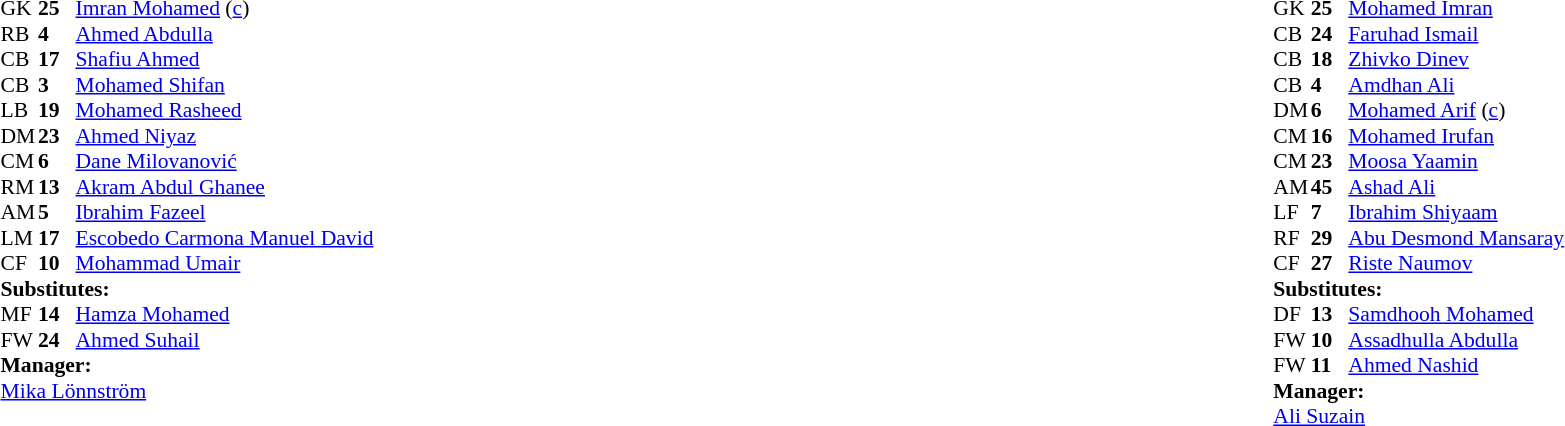<table width="100%">
<tr>
<td valign="top" width="50%"><br><table style="font-size: 90%" cellspacing="0" cellpadding="0">
<tr>
<td colspan="4"></td>
</tr>
<tr>
<th width="25"></th>
<th width="25"></th>
</tr>
<tr>
<td>GK</td>
<td><strong>25</strong></td>
<td> <a href='#'>Imran Mohamed</a> (<a href='#'>c</a>)</td>
</tr>
<tr>
<td>RB</td>
<td><strong>4</strong></td>
<td> <a href='#'>Ahmed Abdulla</a></td>
</tr>
<tr>
<td>CB</td>
<td><strong>17</strong></td>
<td> <a href='#'>Shafiu Ahmed</a></td>
</tr>
<tr>
<td>CB</td>
<td><strong>3</strong></td>
<td> <a href='#'>Mohamed Shifan</a></td>
</tr>
<tr>
<td>LB</td>
<td><strong>19</strong></td>
<td> <a href='#'>Mohamed Rasheed</a></td>
</tr>
<tr>
<td>DM</td>
<td><strong>23</strong></td>
<td> <a href='#'>Ahmed Niyaz</a></td>
<td></td>
<td></td>
</tr>
<tr>
<td>CM</td>
<td><strong>6</strong></td>
<td> <a href='#'>Dane Milovanović</a></td>
<td></td>
<td></td>
</tr>
<tr>
<td>RM</td>
<td><strong>13</strong></td>
<td> <a href='#'>Akram Abdul Ghanee</a></td>
</tr>
<tr>
<td>AM</td>
<td><strong>5</strong></td>
<td> <a href='#'>Ibrahim Fazeel</a></td>
</tr>
<tr>
<td>LM</td>
<td><strong>17</strong></td>
<td> <a href='#'>Escobedo Carmona Manuel David</a></td>
<td></td>
<td></td>
</tr>
<tr>
<td>CF</td>
<td><strong>10</strong></td>
<td> <a href='#'>Mohammad Umair</a></td>
</tr>
<tr>
<td colspan=4><strong>Substitutes:</strong></td>
</tr>
<tr>
<td>MF</td>
<td><strong>14</strong></td>
<td> <a href='#'>Hamza Mohamed</a></td>
<td></td>
<td></td>
</tr>
<tr>
<td>FW</td>
<td><strong>24</strong></td>
<td> <a href='#'>Ahmed Suhail</a></td>
<td></td>
<td></td>
</tr>
<tr>
<td colspan=4><strong>Manager:</strong></td>
</tr>
<tr>
<td colspan="4"> <a href='#'>Mika Lönnström</a></td>
</tr>
</table>
</td>
<td valign="top"></td>
<td valign="top" width="50%"><br><table style="font-size: 90%" cellspacing="0" cellpadding="0" align=center>
<tr>
<td colspan="4"></td>
</tr>
<tr>
<th width="25"></th>
<th width="25"></th>
</tr>
<tr>
<td>GK</td>
<td><strong>25</strong></td>
<td> <a href='#'>Mohamed Imran</a></td>
</tr>
<tr>
<td>CB</td>
<td><strong>24</strong></td>
<td> <a href='#'>Faruhad Ismail</a></td>
<td></td>
<td></td>
</tr>
<tr>
<td>CB</td>
<td><strong>18</strong></td>
<td> <a href='#'>Zhivko Dinev</a></td>
</tr>
<tr>
<td>CB</td>
<td><strong>4</strong></td>
<td> <a href='#'>Amdhan Ali</a></td>
</tr>
<tr>
<td>DM</td>
<td><strong>6</strong></td>
<td> <a href='#'>Mohamed Arif</a> (<a href='#'>c</a>)</td>
<td></td>
<td></td>
</tr>
<tr>
<td>CM</td>
<td><strong>16</strong></td>
<td> <a href='#'>Mohamed Irufan</a></td>
<td></td>
<td></td>
</tr>
<tr>
<td>CM</td>
<td><strong>23</strong></td>
<td> <a href='#'>Moosa Yaamin</a></td>
</tr>
<tr>
<td>AM</td>
<td><strong>45</strong></td>
<td> <a href='#'>Ashad Ali</a></td>
<td></td>
<td></td>
</tr>
<tr>
<td>LF</td>
<td><strong>7</strong></td>
<td> <a href='#'>Ibrahim Shiyaam</a></td>
<td></td>
<td></td>
</tr>
<tr>
<td>RF</td>
<td><strong>29</strong></td>
<td> <a href='#'>Abu Desmond Mansaray</a></td>
<td></td>
<td></td>
</tr>
<tr>
<td>CF</td>
<td><strong>27</strong></td>
<td> <a href='#'>Riste Naumov</a></td>
</tr>
<tr>
<td colspan=4><strong>Substitutes:</strong></td>
</tr>
<tr>
<td>DF</td>
<td><strong>13</strong></td>
<td> <a href='#'>Samdhooh Mohamed</a></td>
<td></td>
<td></td>
</tr>
<tr>
<td>FW</td>
<td><strong>10</strong></td>
<td> <a href='#'>Assadhulla Abdulla</a></td>
<td></td>
<td></td>
</tr>
<tr>
<td>FW</td>
<td><strong>11</strong></td>
<td> <a href='#'>Ahmed Nashid</a></td>
<td></td>
<td></td>
</tr>
<tr>
<td colspan=4><strong>Manager:</strong></td>
</tr>
<tr>
<td colspan="4"> <a href='#'>Ali Suzain</a></td>
</tr>
</table>
</td>
</tr>
</table>
